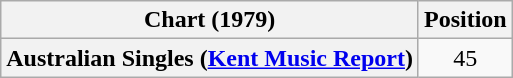<table class="wikitable sortable plainrowheaders" style="text-align:center">
<tr>
<th>Chart (1979)</th>
<th>Position</th>
</tr>
<tr>
<th scope="row">Australian Singles (<a href='#'>Kent Music Report</a>)</th>
<td>45</td>
</tr>
</table>
